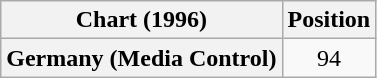<table class="wikitable plainrowheaders" style="text-align:center">
<tr>
<th>Chart (1996)</th>
<th>Position</th>
</tr>
<tr>
<th scope="row">Germany (Media Control)</th>
<td>94</td>
</tr>
</table>
